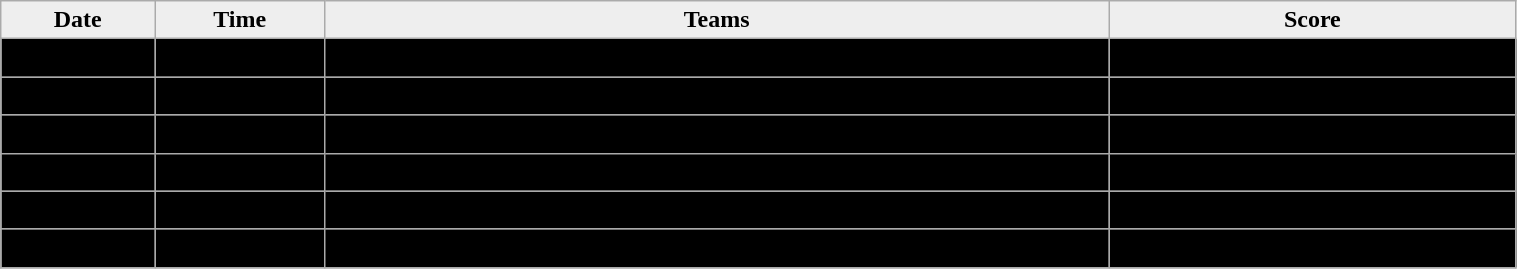<table class="wikitable" width="80%">
<tr align="center"  style=" background:#EEEEEE; color:#000000;">
<td><strong>Date</strong></td>
<td><strong>Time</strong></td>
<td><strong>Teams</strong></td>
<td><strong>Score</strong></td>
</tr>
<tr align="center" bgcolor=" ">
<td>March 8</td>
<td>13:00 EST</td>
<td>Pool B #1: No. 2 St. Francis Xavier vs. No. 5 Calgary</td>
<td>Calgary  wins 4-0</td>
</tr>
<tr align="center" bgcolor=" ">
<td>March 8</td>
<td>19:30 EST</td>
<td>Pool A #1: No. 1 Montréal vs. No. 6 Toronto</td>
<td>Montréal  wins 1-0</td>
</tr>
<tr align="center" bgcolor=" ">
<td>March 9</td>
<td>16:00 EST</td>
<td>Pool B #2: No. 2 St. Francis Xavier vs. No. 3 Queen's</td>
<td>St. Francis Xavier  wins 2-1</td>
</tr>
<tr align="center" bgcolor=" ">
<td>March 9</td>
<td>19:30 EST</td>
<td>Pool A #2: No. 4 UBC vs. No. 6 Toronto</td>
<td>Toronto  wins 5-4</td>
</tr>
<tr align="center" bgcolor=" ">
<td>March 10</td>
<td>16:00 EST</td>
<td>Pool B #3: No. 3 Queen's vs. No. 5 Calgary</td>
<td>Calgary  wins 5-4</td>
</tr>
<tr align="center" bgcolor=" ">
<td>March 10</td>
<td>19:30 EST</td>
<td>Pool A #3: No. 1 Montréal s. No. 4 UBC</td>
<td>Montréal  wins 5-3</td>
</tr>
<tr align="center" bgcolor=" ">
</tr>
</table>
